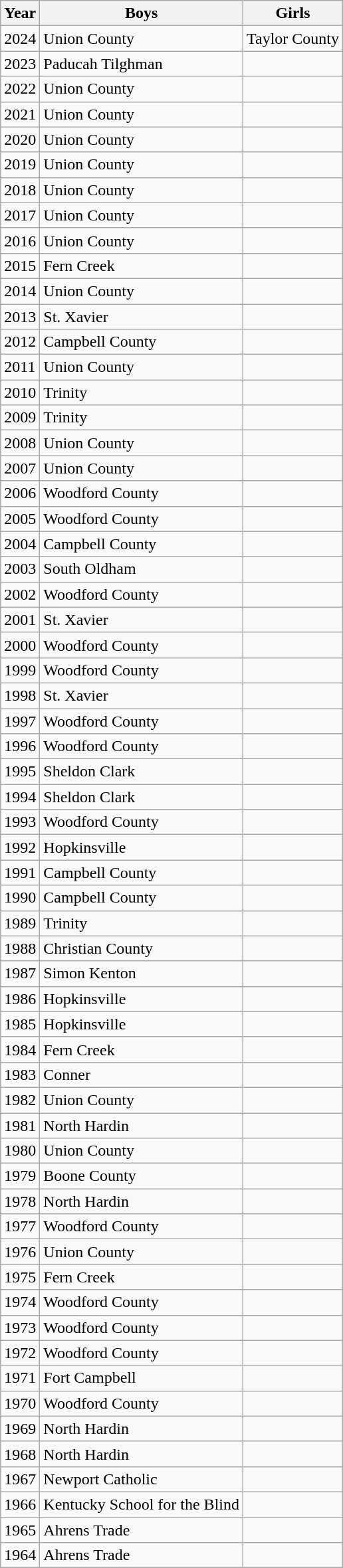<table class="wikitable">
<tr>
<th>Year</th>
<th>Boys</th>
<th>Girls</th>
</tr>
<tr>
<td>2024</td>
<td>Union County</td>
<td>Taylor County</td>
</tr>
<tr>
<td>2023</td>
<td>Paducah Tilghman</td>
<td></td>
</tr>
<tr>
<td>2022</td>
<td>Union County</td>
<td></td>
</tr>
<tr>
<td>2021</td>
<td>Union County</td>
<td></td>
</tr>
<tr>
<td>2020</td>
<td>Union County</td>
<td></td>
</tr>
<tr>
<td>2019</td>
<td>Union County</td>
<td></td>
</tr>
<tr>
<td>2018</td>
<td>Union County</td>
<td></td>
</tr>
<tr>
<td>2017</td>
<td>Union County</td>
<td></td>
</tr>
<tr>
<td>2016</td>
<td>Union County</td>
<td></td>
</tr>
<tr>
<td>2015</td>
<td>Fern Creek</td>
<td></td>
</tr>
<tr>
<td>2014</td>
<td>Union County</td>
<td></td>
</tr>
<tr>
<td>2013</td>
<td>St. Xavier</td>
<td></td>
</tr>
<tr>
<td>2012</td>
<td>Campbell County</td>
<td></td>
</tr>
<tr>
<td>2011</td>
<td>Union County</td>
<td></td>
</tr>
<tr>
<td>2010</td>
<td>Trinity</td>
<td></td>
</tr>
<tr>
<td>2009</td>
<td>Trinity</td>
<td></td>
</tr>
<tr>
<td>2008</td>
<td>Union County</td>
<td></td>
</tr>
<tr>
<td>2007</td>
<td>Union County</td>
<td></td>
</tr>
<tr>
<td>2006</td>
<td>Woodford County</td>
<td></td>
</tr>
<tr>
<td>2005</td>
<td>Woodford County</td>
<td></td>
</tr>
<tr>
<td>2004</td>
<td>Campbell County</td>
<td></td>
</tr>
<tr>
<td>2003</td>
<td>South Oldham</td>
<td></td>
</tr>
<tr>
<td>2002</td>
<td>Woodford County</td>
<td></td>
</tr>
<tr>
<td>2001</td>
<td>St. Xavier</td>
<td></td>
</tr>
<tr>
<td>2000</td>
<td>Woodford County</td>
<td></td>
</tr>
<tr>
<td>1999</td>
<td>Woodford County</td>
<td></td>
</tr>
<tr>
<td>1998</td>
<td>St. Xavier</td>
<td></td>
</tr>
<tr>
<td>1997</td>
<td>Woodford County</td>
<td></td>
</tr>
<tr>
<td>1996</td>
<td>Woodford County</td>
<td></td>
</tr>
<tr>
<td>1995</td>
<td>Sheldon Clark</td>
<td></td>
</tr>
<tr>
<td>1994</td>
<td>Sheldon Clark</td>
<td></td>
</tr>
<tr>
<td>1993</td>
<td>Woodford County</td>
<td></td>
</tr>
<tr>
<td>1992</td>
<td>Hopkinsville</td>
<td></td>
</tr>
<tr>
<td>1991</td>
<td>Campbell County</td>
<td></td>
</tr>
<tr>
<td>1990</td>
<td>Campbell County</td>
<td></td>
</tr>
<tr>
<td>1989</td>
<td>Trinity</td>
<td></td>
</tr>
<tr>
<td>1988</td>
<td>Christian County</td>
<td></td>
</tr>
<tr>
<td>1987</td>
<td>Simon Kenton</td>
<td></td>
</tr>
<tr>
<td>1986</td>
<td>Hopkinsville</td>
<td></td>
</tr>
<tr>
<td>1985</td>
<td>Hopkinsville</td>
<td></td>
</tr>
<tr>
<td>1984</td>
<td>Fern Creek</td>
<td></td>
</tr>
<tr>
<td>1983</td>
<td>Conner</td>
<td></td>
</tr>
<tr>
<td>1982</td>
<td>Union County</td>
<td></td>
</tr>
<tr>
<td>1981</td>
<td>North Hardin</td>
<td></td>
</tr>
<tr>
<td>1980</td>
<td>Union County</td>
<td></td>
</tr>
<tr>
<td>1979</td>
<td>Boone County</td>
<td></td>
</tr>
<tr>
<td>1978</td>
<td>North Hardin</td>
<td></td>
</tr>
<tr>
<td>1977</td>
<td>Woodford County</td>
<td></td>
</tr>
<tr>
<td>1976</td>
<td>Union County</td>
<td></td>
</tr>
<tr>
<td>1975</td>
<td>Fern Creek</td>
<td></td>
</tr>
<tr>
<td>1974</td>
<td>Woodford County</td>
<td></td>
</tr>
<tr>
<td>1973</td>
<td>Woodford County</td>
<td></td>
</tr>
<tr>
<td>1972</td>
<td>Woodford County</td>
<td></td>
</tr>
<tr>
<td>1971</td>
<td>Fort Campbell</td>
<td></td>
</tr>
<tr>
<td>1970</td>
<td>Woodford County</td>
<td></td>
</tr>
<tr>
<td>1969</td>
<td>North Hardin</td>
<td></td>
</tr>
<tr>
<td>1968</td>
<td>North Hardin</td>
<td></td>
</tr>
<tr>
<td>1967</td>
<td>Newport Catholic</td>
<td></td>
</tr>
<tr>
<td>1966</td>
<td>Kentucky School for the Blind</td>
<td></td>
</tr>
<tr>
<td>1965</td>
<td>Ahrens Trade</td>
<td></td>
</tr>
<tr>
<td>1964</td>
<td>Ahrens Trade</td>
<td></td>
</tr>
</table>
